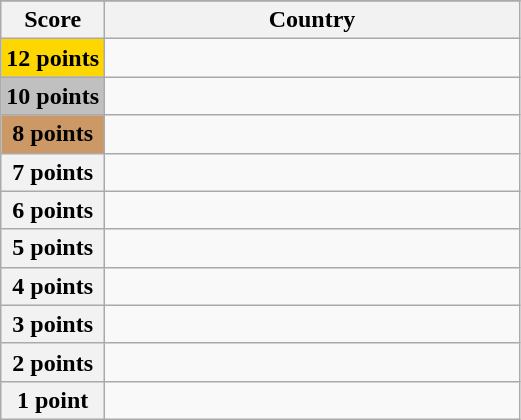<table class="wikitable">
<tr>
</tr>
<tr>
<th scope="col" width="20%">Score</th>
<th scope="col">Country</th>
</tr>
<tr>
<th scope="row" style="background:gold">12 points</th>
<td></td>
</tr>
<tr>
<th scope="row" style="background:silver">10 points</th>
<td></td>
</tr>
<tr>
<th scope="row" style="background:#CC9966">8 points</th>
<td></td>
</tr>
<tr>
<th scope="row">7 points</th>
<td></td>
</tr>
<tr>
<th scope="row">6 points</th>
<td></td>
</tr>
<tr>
<th scope="row">5 points</th>
<td></td>
</tr>
<tr>
<th scope="row">4 points</th>
<td></td>
</tr>
<tr>
<th scope="row">3 points</th>
<td></td>
</tr>
<tr>
<th scope="row">2 points</th>
<td></td>
</tr>
<tr>
<th scope="row">1 point</th>
<td></td>
</tr>
</table>
